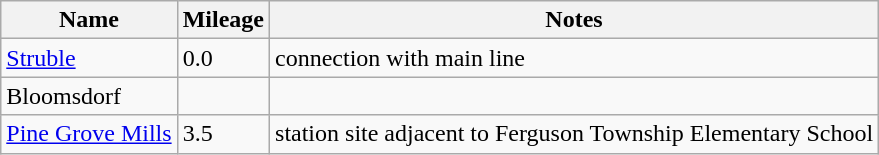<table class="wikitable">
<tr>
<th>Name</th>
<th>Mileage</th>
<th>Notes</th>
</tr>
<tr>
<td><a href='#'>Struble</a></td>
<td>0.0</td>
<td>connection with main line</td>
</tr>
<tr>
<td>Bloomsdorf</td>
<td></td>
<td></td>
</tr>
<tr>
<td><a href='#'>Pine Grove Mills</a></td>
<td>3.5</td>
<td>station site adjacent to Ferguson Township Elementary School</td>
</tr>
</table>
